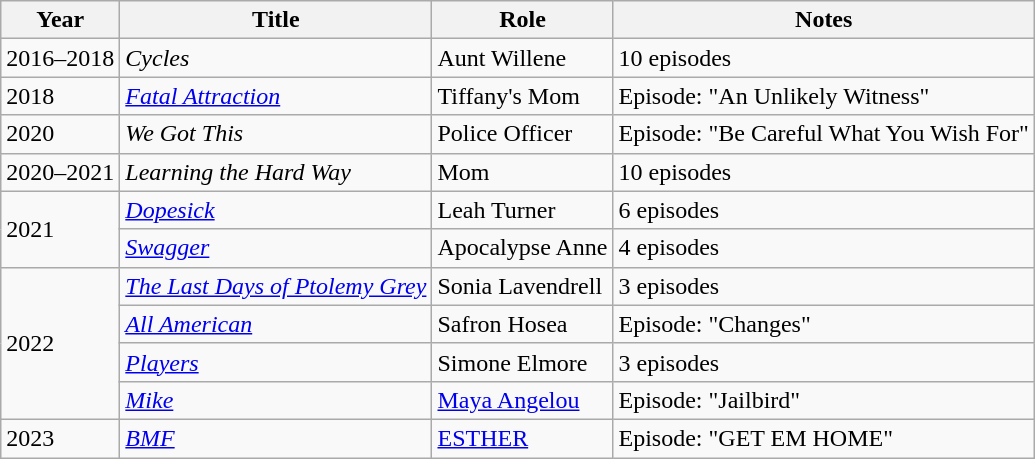<table class="wikitable sortable">
<tr>
<th>Year</th>
<th>Title</th>
<th>Role</th>
<th>Notes</th>
</tr>
<tr>
<td>2016–2018</td>
<td><em>Cycles</em></td>
<td>Aunt Willene</td>
<td>10 episodes</td>
</tr>
<tr>
<td>2018</td>
<td><a href='#'><em>Fatal Attraction</em></a></td>
<td>Tiffany's Mom</td>
<td>Episode: "An Unlikely Witness"</td>
</tr>
<tr>
<td>2020</td>
<td><em>We Got This</em></td>
<td>Police Officer</td>
<td>Episode: "Be Careful What You Wish For"</td>
</tr>
<tr>
<td>2020–2021</td>
<td><em>Learning the Hard Way</em></td>
<td>Mom</td>
<td>10 episodes</td>
</tr>
<tr>
<td rowspan=2>2021</td>
<td><a href='#'><em>Dopesick</em></a></td>
<td>Leah Turner</td>
<td>6 episodes</td>
</tr>
<tr>
<td><a href='#'><em>Swagger</em></a></td>
<td>Apocalypse Anne</td>
<td>4 episodes</td>
</tr>
<tr>
<td rowspan=4>2022</td>
<td><em><a href='#'>The Last Days of Ptolemy Grey</a></em></td>
<td>Sonia Lavendrell</td>
<td>3 episodes</td>
</tr>
<tr>
<td><a href='#'><em>All American</em></a></td>
<td>Safron Hosea</td>
<td>Episode: "Changes"</td>
</tr>
<tr>
<td><a href='#'><em>Players</em></a></td>
<td>Simone Elmore</td>
<td>3 episodes</td>
</tr>
<tr>
<td><a href='#'><em>Mike</em></a></td>
<td><a href='#'>Maya Angelou</a></td>
<td>Episode: "Jailbird"</td>
</tr>
<tr>
<td>2023</td>
<td><a href='#'><em>BMF</em></a></td>
<td><a href='#'>ESTHER</a></td>
<td>Episode: "GET EM HOME"</td>
</tr>
</table>
